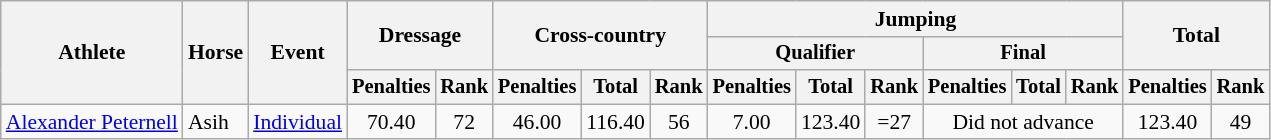<table class=wikitable style="font-size:90%">
<tr>
<th rowspan="3">Athlete</th>
<th rowspan="3">Horse</th>
<th rowspan="3">Event</th>
<th colspan="2" rowspan="2">Dressage</th>
<th colspan="3" rowspan="2">Cross-country</th>
<th colspan="6">Jumping</th>
<th colspan="2" rowspan="2">Total</th>
</tr>
<tr style="font-size:95%">
<th colspan="3">Qualifier</th>
<th colspan="3">Final</th>
</tr>
<tr style="font-size:95%">
<th>Penalties</th>
<th>Rank</th>
<th>Penalties</th>
<th>Total</th>
<th>Rank</th>
<th>Penalties</th>
<th>Total</th>
<th>Rank</th>
<th>Penalties</th>
<th>Total</th>
<th>Rank</th>
<th>Penalties</th>
<th>Rank</th>
</tr>
<tr align=center>
<td align=left><a href='#'>Alexander Peternell</a></td>
<td align=left>Asih</td>
<td align=left><a href='#'>Individual</a></td>
<td>70.40</td>
<td>72</td>
<td>46.00</td>
<td>116.40</td>
<td>56</td>
<td>7.00</td>
<td>123.40</td>
<td>=27</td>
<td colspan=3>Did not advance</td>
<td>123.40</td>
<td>49</td>
</tr>
</table>
